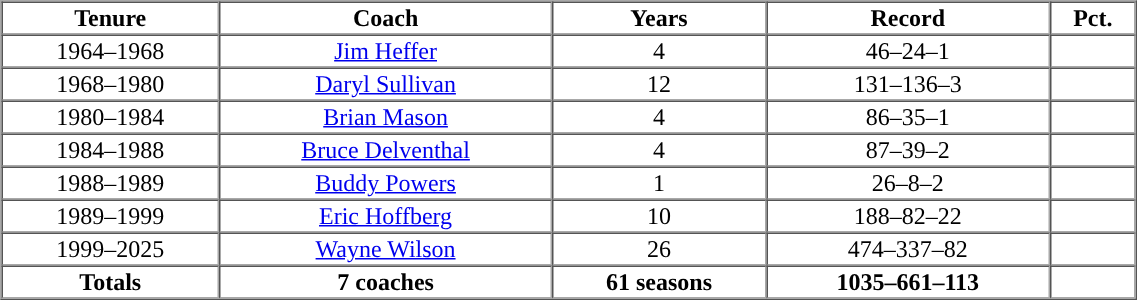<table cellpadding="1" border="1" cellspacing="0" width="60%">
<tr>
<th>Tenure</th>
<th>Coach</th>
<th>Years</th>
<th>Record</th>
<th>Pct.</th>
</tr>
<tr align="center">
<td>1964–1968</td>
<td><a href='#'>Jim Heffer</a></td>
<td>4</td>
<td>46–24–1</td>
<td></td>
</tr>
<tr align="center">
<td>1968–1980</td>
<td><a href='#'>Daryl Sullivan</a></td>
<td>12</td>
<td>131–136–3</td>
<td></td>
</tr>
<tr align="center">
<td>1980–1984</td>
<td><a href='#'>Brian Mason</a></td>
<td>4</td>
<td>86–35–1</td>
<td></td>
</tr>
<tr align="center">
<td>1984–1988</td>
<td><a href='#'>Bruce Delventhal</a></td>
<td>4</td>
<td>87–39–2</td>
<td></td>
</tr>
<tr align="center">
<td>1988–1989</td>
<td><a href='#'>Buddy Powers</a></td>
<td>1</td>
<td>26–8–2</td>
<td></td>
</tr>
<tr align="center">
<td>1989–1999</td>
<td><a href='#'>Eric Hoffberg</a></td>
<td>10</td>
<td>188–82–22</td>
<td></td>
</tr>
<tr align="center">
<td>1999–2025</td>
<td><a href='#'>Wayne Wilson</a></td>
<td>26</td>
<td>474–337–82</td>
<td></td>
</tr>
<tr align=center>
<th>Totals</th>
<th>7 coaches</th>
<th>61 seasons</th>
<th>1035–661–113</th>
<th></th>
</tr>
</table>
